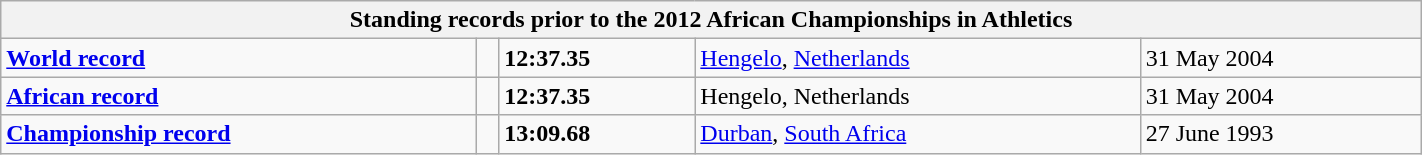<table class="wikitable" width=75%>
<tr>
<th colspan="5">Standing records prior to the 2012 African Championships in Athletics</th>
</tr>
<tr>
<td><strong><a href='#'>World record</a></strong></td>
<td></td>
<td><strong>12:37.35</strong></td>
<td><a href='#'>Hengelo</a>, <a href='#'>Netherlands</a></td>
<td>31 May 2004</td>
</tr>
<tr>
<td><strong><a href='#'>African record</a></strong></td>
<td></td>
<td><strong>12:37.35</strong></td>
<td>Hengelo, Netherlands</td>
<td>31 May 2004</td>
</tr>
<tr>
<td><strong><a href='#'>Championship record</a></strong></td>
<td></td>
<td><strong>13:09.68</strong></td>
<td><a href='#'>Durban</a>, <a href='#'>South Africa</a></td>
<td>27 June 1993</td>
</tr>
</table>
